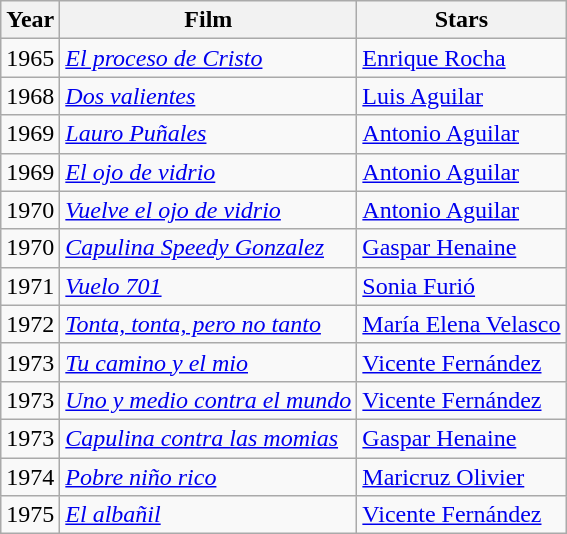<table class="wikitable">
<tr>
<th>Year</th>
<th>Film</th>
<th>Stars</th>
</tr>
<tr>
<td>1965</td>
<td><em><a href='#'>El proceso de Cristo</a></em></td>
<td><a href='#'>Enrique Rocha</a></td>
</tr>
<tr>
<td>1968</td>
<td><em><a href='#'>Dos valientes</a></em></td>
<td><a href='#'>Luis Aguilar</a></td>
</tr>
<tr>
<td>1969</td>
<td><em><a href='#'>Lauro Puñales</a></em></td>
<td><a href='#'>Antonio Aguilar</a></td>
</tr>
<tr>
<td>1969</td>
<td><em><a href='#'>El ojo de vidrio</a></em></td>
<td><a href='#'>Antonio Aguilar</a></td>
</tr>
<tr>
<td>1970</td>
<td><em><a href='#'>Vuelve el ojo de vidrio</a></em></td>
<td><a href='#'>Antonio Aguilar</a></td>
</tr>
<tr>
<td>1970</td>
<td><em><a href='#'>Capulina Speedy Gonzalez</a></em></td>
<td><a href='#'>Gaspar Henaine</a></td>
</tr>
<tr>
<td>1971</td>
<td><em><a href='#'>Vuelo 701</a></em></td>
<td><a href='#'>Sonia Furió</a></td>
</tr>
<tr>
<td>1972</td>
<td><em><a href='#'>Tonta, tonta, pero no tanto</a></em></td>
<td><a href='#'>María Elena Velasco</a></td>
</tr>
<tr>
<td>1973</td>
<td><em><a href='#'>Tu camino y el mio</a></em></td>
<td><a href='#'>Vicente Fernández</a></td>
</tr>
<tr>
<td>1973</td>
<td><em><a href='#'>Uno y medio contra el mundo</a></em></td>
<td><a href='#'>Vicente Fernández</a></td>
</tr>
<tr>
<td>1973</td>
<td><em><a href='#'>Capulina contra las momias</a></em></td>
<td><a href='#'>Gaspar Henaine</a></td>
</tr>
<tr>
<td>1974</td>
<td><em><a href='#'>Pobre niño rico</a></em></td>
<td><a href='#'>Maricruz Olivier</a></td>
</tr>
<tr>
<td>1975</td>
<td><em><a href='#'>El albañil</a></em></td>
<td><a href='#'>Vicente Fernández</a></td>
</tr>
</table>
